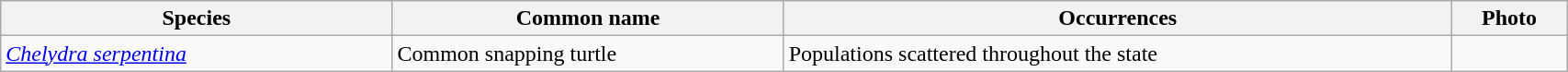<table width=90% class="wikitable">
<tr>
<th width=25%>Species</th>
<th width=25%>Common name</th>
<th>Occurrences</th>
<th>Photo</th>
</tr>
<tr>
<td><em><a href='#'>Chelydra serpentina</a></em>  </td>
<td>Common snapping turtle</td>
<td>Populations scattered throughout the state</td>
<td></td>
</tr>
</table>
